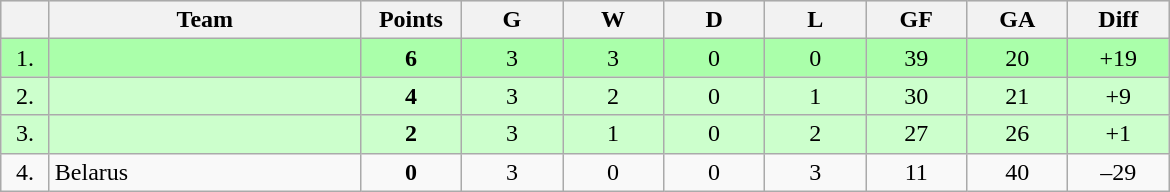<table class=wikitable style="text-align:center">
<tr bgcolor="#DCDCDC">
<th width="25"></th>
<th width="200">Team</th>
<th width="60">Points</th>
<th width="60">G</th>
<th width="60">W</th>
<th width="60">D</th>
<th width="60">L</th>
<th width="60">GF</th>
<th width="60">GA</th>
<th width="60">Diff</th>
</tr>
<tr bgcolor=#AAFFAA>
<td>1.</td>
<td align=left></td>
<td><strong>6</strong></td>
<td>3</td>
<td>3</td>
<td>0</td>
<td>0</td>
<td>39</td>
<td>20</td>
<td>+19</td>
</tr>
<tr bgcolor=#CCFFCC>
<td>2.</td>
<td align=left></td>
<td><strong>4</strong></td>
<td>3</td>
<td>2</td>
<td>0</td>
<td>1</td>
<td>30</td>
<td>21</td>
<td>+9</td>
</tr>
<tr bgcolor=#CCFFCC>
<td>3.</td>
<td align=left></td>
<td><strong>2</strong></td>
<td>3</td>
<td>1</td>
<td>0</td>
<td>2</td>
<td>27</td>
<td>26</td>
<td>+1</td>
</tr>
<tr>
<td>4.</td>
<td align=left>Belarus</td>
<td><strong>0</strong></td>
<td>3</td>
<td>0</td>
<td>0</td>
<td>3</td>
<td>11</td>
<td>40</td>
<td>–29</td>
</tr>
</table>
